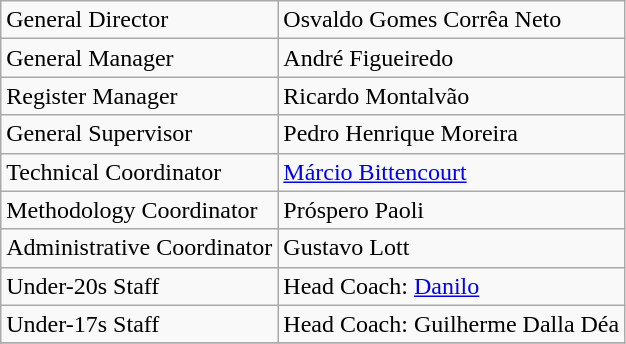<table class="wikitable sortable">
<tr>
<td>General Director</td>
<td>Osvaldo Gomes Corrêa Neto</td>
</tr>
<tr>
<td>General Manager</td>
<td>André Figueiredo</td>
</tr>
<tr>
<td>Register Manager</td>
<td>Ricardo Montalvão</td>
</tr>
<tr>
<td>General Supervisor</td>
<td>Pedro Henrique Moreira</td>
</tr>
<tr>
<td>Technical Coordinator</td>
<td><a href='#'>Márcio Bittencourt</a></td>
</tr>
<tr>
<td>Methodology Coordinator</td>
<td>Próspero Paoli</td>
</tr>
<tr>
<td>Administrative Coordinator</td>
<td>Gustavo Lott</td>
</tr>
<tr>
<td>Under-20s Staff</td>
<td>Head Coach: <a href='#'>Danilo</a></td>
</tr>
<tr>
<td>Under-17s Staff</td>
<td>Head Coach: Guilherme Dalla Déa</td>
</tr>
<tr>
</tr>
</table>
